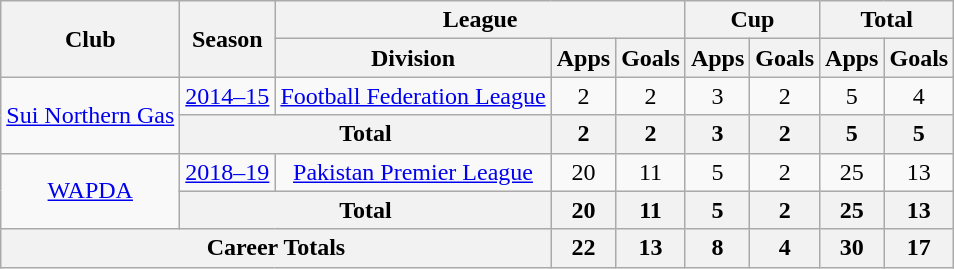<table class="wikitable" style="text-align: center;">
<tr>
<th rowspan="2">Club</th>
<th rowspan="2">Season</th>
<th colspan="3">League</th>
<th colspan="2">Cup</th>
<th colspan="2">Total</th>
</tr>
<tr>
<th>Division</th>
<th>Apps</th>
<th>Goals</th>
<th>Apps</th>
<th>Goals</th>
<th>Apps</th>
<th>Goals</th>
</tr>
<tr>
<td rowspan="2" valign="center"><a href='#'>Sui Northern Gas</a></td>
<td><a href='#'>2014–15</a></td>
<td><a href='#'>Football Federation League</a></td>
<td>2</td>
<td>2</td>
<td>3</td>
<td>2</td>
<td>5</td>
<td>4</td>
</tr>
<tr>
<th colspan="2">Total</th>
<th>2</th>
<th>2</th>
<th>3</th>
<th>2</th>
<th>5</th>
<th>5</th>
</tr>
<tr>
<td rowspan="2" valign="center"><a href='#'>WAPDA</a></td>
<td><a href='#'>2018–19</a></td>
<td><a href='#'>Pakistan Premier League</a></td>
<td>20</td>
<td>11</td>
<td>5</td>
<td>2</td>
<td>25</td>
<td>13</td>
</tr>
<tr>
<th colspan="2">Total</th>
<th>20</th>
<th>11</th>
<th>5</th>
<th>2</th>
<th>25</th>
<th>13</th>
</tr>
<tr>
<th colspan="3">Career Totals</th>
<th>22</th>
<th>13</th>
<th>8</th>
<th>4</th>
<th>30</th>
<th>17</th>
</tr>
</table>
